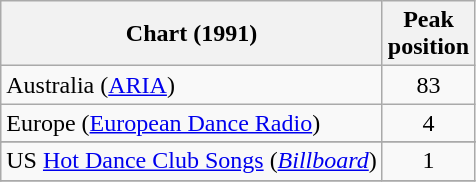<table class="wikitable sortable">
<tr>
<th>Chart (1991)</th>
<th>Peak<br>position</th>
</tr>
<tr>
<td align="left">Australia (<a href='#'>ARIA</a>)</td>
<td align="center">83</td>
</tr>
<tr>
<td align="left">Europe (<a href='#'>European Dance Radio</a>)</td>
<td align="center">4</td>
</tr>
<tr>
</tr>
<tr>
<td align="left">US <a href='#'>Hot Dance Club Songs</a> (<em><a href='#'>Billboard</a></em>)</td>
<td align="center">1</td>
</tr>
<tr>
</tr>
</table>
